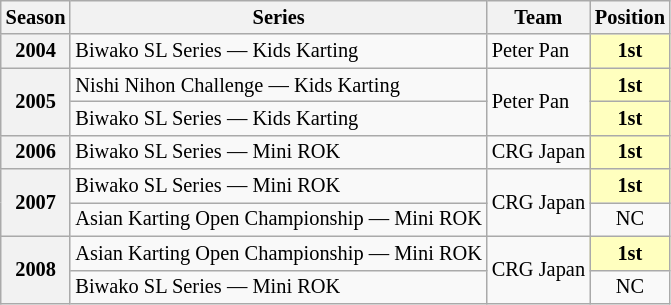<table class="wikitable" style="font-size: 85%; text-align:center">
<tr>
<th>Season</th>
<th>Series</th>
<th>Team</th>
<th>Position</th>
</tr>
<tr>
<th>2004</th>
<td align="left">Biwako SL Series — Kids Karting</td>
<td align="left">Peter Pan</td>
<td style="background:#FFFFBF;"><strong>1st</strong></td>
</tr>
<tr>
<th rowspan="2">2005</th>
<td align="left">Nishi Nihon Challenge — Kids Karting</td>
<td rowspan="2" align="left">Peter Pan</td>
<td style="background:#FFFFBF;"><strong>1st</strong></td>
</tr>
<tr>
<td align="left">Biwako SL Series — Kids Karting</td>
<td style="background:#FFFFBF;"><strong>1st</strong></td>
</tr>
<tr>
<th>2006</th>
<td align="left">Biwako SL Series — Mini ROK</td>
<td>CRG Japan</td>
<td style="background:#FFFFBF;"><strong>1st</strong></td>
</tr>
<tr>
<th rowspan="2">2007</th>
<td align="left">Biwako SL Series — Mini ROK</td>
<td rowspan="2">CRG Japan</td>
<td style="background:#FFFFBF;"><strong>1st</strong></td>
</tr>
<tr>
<td align="left">Asian Karting Open Championship — Mini ROK</td>
<td>NC</td>
</tr>
<tr>
<th rowspan="2">2008</th>
<td align="left">Asian Karting Open Championship — Mini ROK</td>
<td rowspan="2">CRG Japan</td>
<td style="background:#FFFFBF;"><strong>1st</strong></td>
</tr>
<tr>
<td align="left">Biwako SL Series — Mini ROK</td>
<td>NC</td>
</tr>
</table>
